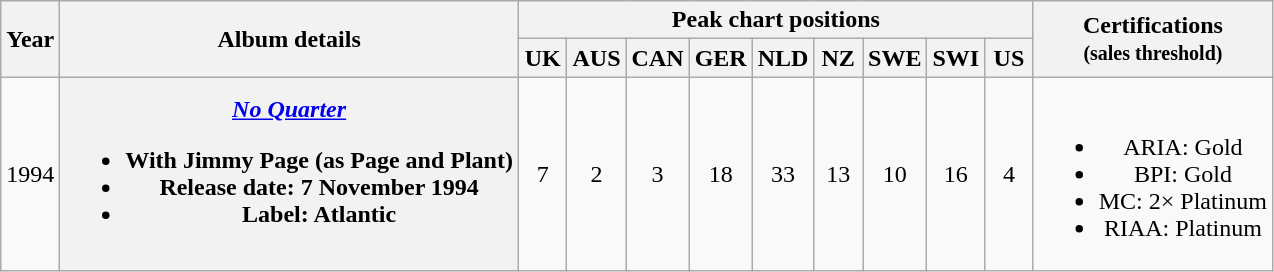<table class="wikitable plainrowheaders" style="text-align:center;">
<tr>
<th scope="col" rowspan="2">Year</th>
<th scope="col" rowspan="2">Album details</th>
<th scope="col" colspan="9">Peak chart positions</th>
<th scope="col" rowspan="2">Certifications<br><small>(sales threshold)</small></th>
</tr>
<tr>
<th style="width:25px;">UK<br></th>
<th style="width:25px;">AUS<br></th>
<th style="width:25px;">CAN<br></th>
<th style="width:25px;">GER<br></th>
<th style="width:25px;">NLD<br></th>
<th style="width:25px;">NZ<br></th>
<th style="width:25px;">SWE<br></th>
<th style="width:25px;">SWI<br></th>
<th style="width:25px;">US<br></th>
</tr>
<tr>
<td>1994</td>
<th scope="row"><em><a href='#'>No Quarter</a></em><br><ul><li>With Jimmy Page (as Page and Plant)</li><li>Release date: 7 November 1994</li><li>Label: Atlantic</li></ul></th>
<td>7</td>
<td>2</td>
<td>3</td>
<td>18</td>
<td>33</td>
<td>13</td>
<td>10</td>
<td>16</td>
<td>4</td>
<td><br><ul><li>ARIA: Gold</li><li>BPI: Gold</li><li>MC: 2× Platinum</li><li>RIAA: Platinum</li></ul></td>
</tr>
</table>
